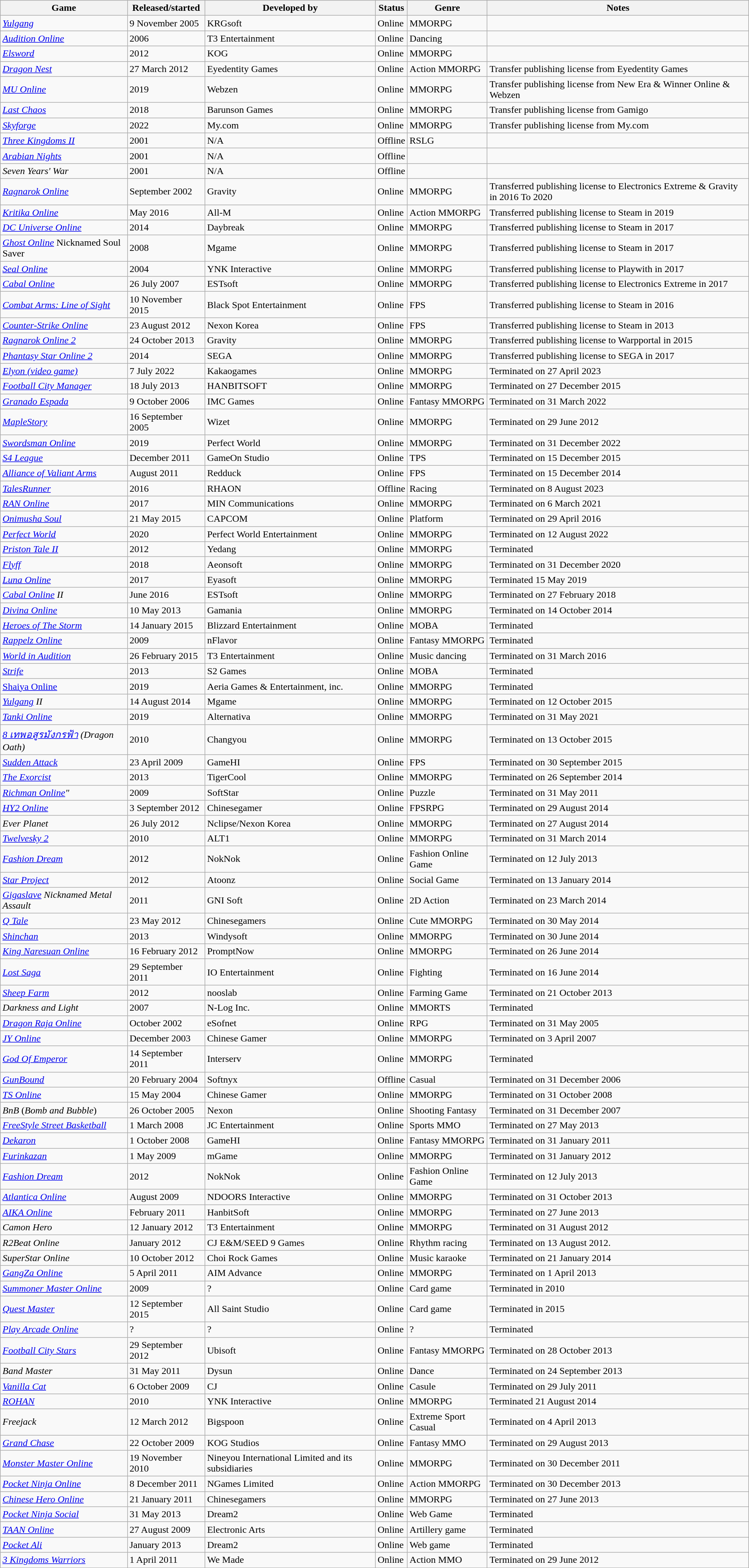<table class="wikitable sortable">
<tr>
<th>Game</th>
<th>Released/started</th>
<th>Developed by</th>
<th>Status</th>
<th>Genre</th>
<th>Notes</th>
</tr>
<tr>
<td><em><a href='#'>Yulgang</a></em></td>
<td>9 November 2005</td>
<td>KRGsoft</td>
<td>Online</td>
<td>MMORPG</td>
<td></td>
</tr>
<tr>
<td><em><a href='#'>Audition Online</a></em></td>
<td>2006</td>
<td>T3 Entertainment</td>
<td>Online</td>
<td>Dancing</td>
<td></td>
</tr>
<tr>
<td><em><a href='#'>Elsword</a></em></td>
<td>2012</td>
<td>KOG</td>
<td>Online</td>
<td>MMORPG</td>
<td></td>
</tr>
<tr>
<td><em><a href='#'>Dragon Nest</a></em></td>
<td>27 March 2012</td>
<td>Eyedentity Games</td>
<td>Online</td>
<td>Action MMORPG</td>
<td>Transfer publishing license from Eyedentity Games</td>
</tr>
<tr>
<td><em><a href='#'>MU Online</a></em></td>
<td>2019</td>
<td>Webzen</td>
<td>Online</td>
<td>MMORPG</td>
<td>Transfer publishing license from New Era & Winner Online & Webzen</td>
</tr>
<tr>
<td><em><a href='#'>Last Chaos</a></em></td>
<td>2018</td>
<td>Barunson Games</td>
<td>Online</td>
<td>MMORPG</td>
<td>Transfer publishing license from Gamigo</td>
</tr>
<tr>
<td><em><a href='#'>Skyforge</a></em></td>
<td>2022</td>
<td>My.com</td>
<td>Online</td>
<td>MMORPG</td>
<td>Transfer publishing license from My.com</td>
</tr>
<tr>
<td><em><a href='#'>Three Kingdoms II</a></em></td>
<td>2001</td>
<td>N/A</td>
<td>Offline</td>
<td>RSLG</td>
<td></td>
</tr>
<tr>
<td><em><a href='#'>Arabian Nights</a></em></td>
<td>2001</td>
<td>N/A</td>
<td>Offline</td>
<td></td>
<td></td>
</tr>
<tr>
<td><em>Seven Years' War</em></td>
<td>2001</td>
<td>N/A</td>
<td>Offline</td>
<td></td>
<td></td>
</tr>
<tr>
<td><em><a href='#'>Ragnarok Online</a></em></td>
<td>September 2002</td>
<td>Gravity</td>
<td>Online</td>
<td>MMORPG</td>
<td>Transferred publishing license to Electronics Extreme & Gravity in 2016 To 2020</td>
</tr>
<tr>
<td><em><a href='#'>Kritika Online</a></em></td>
<td>May 2016</td>
<td>All-M</td>
<td>Online</td>
<td>Action MMORPG</td>
<td>Transferred publishing license to Steam in 2019</td>
</tr>
<tr>
<td><em><a href='#'>DC Universe Online</a></em></td>
<td>2014</td>
<td>Daybreak</td>
<td>Online</td>
<td>MMORPG</td>
<td>Transferred publishing license to Steam in 2017</td>
</tr>
<tr>
<td><em><a href='#'>Ghost Online</a></em> Nicknamed Soul Saver</td>
<td>2008</td>
<td>Mgame</td>
<td>Online</td>
<td>MMORPG</td>
<td>Transferred publishing license to Steam in 2017</td>
</tr>
<tr>
<td><em><a href='#'>Seal Online</a></em></td>
<td>2004</td>
<td>YNK Interactive</td>
<td>Online</td>
<td>MMORPG</td>
<td>Transferred publishing license to Playwith in 2017</td>
</tr>
<tr>
<td><em><a href='#'>Cabal Online</a></em></td>
<td>26 July 2007</td>
<td>ESTsoft</td>
<td>Online</td>
<td>MMORPG</td>
<td>Transferred publishing license to Electronics Extreme in 2017</td>
</tr>
<tr>
<td><em><a href='#'>Combat Arms: Line of Sight</a></em></td>
<td>10 November 2015</td>
<td>Black Spot Entertainment</td>
<td>Online</td>
<td>FPS</td>
<td>Transferred publishing license to Steam in 2016</td>
</tr>
<tr>
<td><em><a href='#'>Counter-Strike Online</a></em></td>
<td>23 August 2012</td>
<td>Nexon Korea</td>
<td>Online</td>
<td>FPS</td>
<td>Transferred publishing license to Steam in 2013</td>
</tr>
<tr>
<td><em><a href='#'>Ragnarok Online 2</a></em></td>
<td>24 October 2013</td>
<td>Gravity</td>
<td>Online</td>
<td>MMORPG</td>
<td>Transferred publishing license to Warpportal in 2015</td>
</tr>
<tr>
<td><em><a href='#'>Phantasy Star Online 2</a></em></td>
<td>2014</td>
<td>SEGA</td>
<td>Online</td>
<td>MMORPG</td>
<td>Transferred publishing license to SEGA in 2017</td>
</tr>
<tr>
<td><em><a href='#'>Elyon (video game)</a></em></td>
<td>7 July 2022</td>
<td>Kakaogames</td>
<td>Online</td>
<td>MMORPG</td>
<td>Terminated on 27 April 2023</td>
</tr>
<tr>
<td><em><a href='#'>Football City Manager</a></em></td>
<td>18 July 2013</td>
<td>HANBITSOFT</td>
<td>Online</td>
<td>MMORPG</td>
<td>Terminated on 27 December 2015</td>
</tr>
<tr>
<td><em><a href='#'>Granado Espada</a></em></td>
<td>9 October 2006</td>
<td>IMC Games</td>
<td>Online</td>
<td>Fantasy MMORPG</td>
<td>Terminated on 31 March 2022</td>
</tr>
<tr>
<td><em><a href='#'>MapleStory</a></em></td>
<td>16 September 2005</td>
<td>Wizet</td>
<td>Online</td>
<td>MMORPG</td>
<td>Terminated on 29 June 2012</td>
</tr>
<tr>
<td><em><a href='#'>Swordsman Online</a></em></td>
<td>2019</td>
<td>Perfect World</td>
<td>Online</td>
<td>MMORPG</td>
<td>Terminated on 31 December 2022</td>
</tr>
<tr>
<td><em><a href='#'>S4 League</a></em></td>
<td>December 2011</td>
<td>GameOn Studio</td>
<td>Online</td>
<td>TPS</td>
<td>Terminated on 15 December 2015</td>
</tr>
<tr>
<td><em><a href='#'>Alliance of Valiant Arms</a></em></td>
<td>August 2011</td>
<td>Redduck</td>
<td>Online</td>
<td>FPS</td>
<td>Terminated on 15 December 2014</td>
</tr>
<tr>
<td><em><a href='#'>TalesRunner</a></em></td>
<td>2016</td>
<td>RHAON</td>
<td>Offline</td>
<td>Racing</td>
<td>Terminated on 8 August 2023</td>
</tr>
<tr>
<td><em><a href='#'>RAN Online</a></em></td>
<td>2017</td>
<td>MIN Communications</td>
<td>Online</td>
<td>MMORPG</td>
<td>Terminated on 6 March 2021</td>
</tr>
<tr>
<td><em><a href='#'>Onimusha Soul</a></em></td>
<td>21 May 2015</td>
<td>CAPCOM</td>
<td>Online</td>
<td>Platform</td>
<td>Terminated on 29 April 2016</td>
</tr>
<tr>
<td><em><a href='#'>Perfect World</a></em></td>
<td>2020</td>
<td>Perfect World Entertainment</td>
<td>Online</td>
<td>MMORPG</td>
<td>Terminated on 12 August 2022</td>
</tr>
<tr>
<td><em><a href='#'>Priston Tale II</a></em></td>
<td>2012</td>
<td>Yedang</td>
<td>Online</td>
<td>MMORPG</td>
<td>Terminated</td>
</tr>
<tr>
<td><em><a href='#'>Flyff</a></em></td>
<td>2018</td>
<td>Aeonsoft</td>
<td>Online</td>
<td>MMORPG</td>
<td>Terminated on 31 December 2020</td>
</tr>
<tr>
<td><em><a href='#'>Luna Online</a></em></td>
<td>2017</td>
<td>Eyasoft</td>
<td>Online</td>
<td>MMORPG</td>
<td>Terminated 15 May 2019</td>
</tr>
<tr>
<td><em><a href='#'>Cabal Online</a> II</em></td>
<td>June 2016</td>
<td>ESTsoft</td>
<td>Online</td>
<td>MMORPG</td>
<td>Terminated on 27 February 2018</td>
</tr>
<tr>
<td><em><a href='#'>Divina Online</a></em></td>
<td>10 May 2013</td>
<td>Gamania</td>
<td>Online</td>
<td>MMORPG</td>
<td>Terminated on 14 October 2014</td>
</tr>
<tr>
<td><em><a href='#'>Heroes of The Storm</a></em></td>
<td>14 January 2015</td>
<td>Blizzard Entertainment</td>
<td>Online</td>
<td>MOBA</td>
<td>Terminated</td>
</tr>
<tr>
<td><em><a href='#'>Rappelz Online</a></em></td>
<td>2009</td>
<td>nFlavor</td>
<td>Online</td>
<td>Fantasy MMORPG</td>
<td>Terminated</td>
</tr>
<tr>
<td><em><a href='#'>World in Audition</a></em></td>
<td>26 February 2015</td>
<td>T3 Entertainment</td>
<td>Online</td>
<td>Music dancing</td>
<td>Terminated on 31 March 2016</td>
</tr>
<tr>
<td><em><a href='#'>Strife</a></em></td>
<td>2013</td>
<td>S2 Games</td>
<td>Online</td>
<td>MOBA</td>
<td>Terminated</td>
</tr>
<tr>
<td><a href='#'>Shaiya Online</a></td>
<td>2019</td>
<td>Aeria Games & Entertainment, inc.</td>
<td>Online</td>
<td>MMORPG</td>
<td>Terminated</td>
</tr>
<tr>
<td><em><a href='#'>Yulgang</a> II</em></td>
<td>14 August 2014</td>
<td>Mgame</td>
<td>Online</td>
<td>MMORPG</td>
<td>Terminated on 12 October 2015</td>
</tr>
<tr>
<td><em><a href='#'>Tanki Online</a></em></td>
<td>2019</td>
<td>Alternativa</td>
<td>Online</td>
<td>MMORPG</td>
<td>Terminated on 31 May 2021</td>
</tr>
<tr>
<td><em><a href='#'>8 เทพอสูรมังกรฟ้า</a></em> <em>(Dragon Oath)</em></td>
<td>2010</td>
<td>Changyou</td>
<td>Online</td>
<td>MMORPG</td>
<td>Terminated on 13 October 2015</td>
</tr>
<tr>
<td><em><a href='#'>Sudden Attack</a></em></td>
<td>23 April 2009</td>
<td>GameHI</td>
<td>Online</td>
<td>FPS</td>
<td>Terminated on 30 September 2015</td>
</tr>
<tr>
<td><em><a href='#'>The Exorcist</a></em></td>
<td>2013</td>
<td>TigerCool</td>
<td>Online</td>
<td>MMORPG</td>
<td>Terminated on 26 September 2014</td>
</tr>
<tr>
<td><em><a href='#'>Richman Online</a>"</em></td>
<td>2009</td>
<td>SoftStar</td>
<td>Online</td>
<td>Puzzle</td>
<td>Terminated on 31 May 2011</td>
</tr>
<tr>
<td><em><a href='#'>HY2 Online</a></em></td>
<td>3 September 2012</td>
<td>Chinesegamer</td>
<td>Online</td>
<td>FPSRPG</td>
<td>Terminated on 29 August 2014</td>
</tr>
<tr>
<td><em>Ever Planet</em></td>
<td>26 July 2012</td>
<td>Nclipse/Nexon Korea</td>
<td>Online</td>
<td>MMORPG</td>
<td>Terminated on 27 August 2014</td>
</tr>
<tr>
<td><em><a href='#'>Twelvesky 2</a></em></td>
<td>2010</td>
<td>ALT1</td>
<td>Online</td>
<td>MMORPG</td>
<td>Terminated on 31 March 2014</td>
</tr>
<tr>
<td><em><a href='#'>Fashion Dream</a></em></td>
<td>2012</td>
<td>NokNok</td>
<td>Online</td>
<td>Fashion Online Game</td>
<td>Terminated on 12 July 2013</td>
</tr>
<tr>
<td><em><a href='#'>Star Project</a></em></td>
<td>2012</td>
<td>Atoonz</td>
<td>Online</td>
<td>Social Game</td>
<td>Terminated on 13 January 2014</td>
</tr>
<tr>
<td><em><a href='#'>Gigaslave</a> Nicknamed Metal Assault</em></td>
<td>2011</td>
<td>GNI Soft</td>
<td>Online</td>
<td>2D Action</td>
<td>Terminated on 23 March 2014</td>
</tr>
<tr>
<td><em><a href='#'>Q Tale</a></em></td>
<td>23 May 2012</td>
<td>Chinesegamers</td>
<td>Online</td>
<td>Cute MMORPG</td>
<td>Terminated on 30 May 2014</td>
</tr>
<tr>
<td><em><a href='#'>Shinchan</a></em></td>
<td>2013</td>
<td>Windysoft</td>
<td>Online</td>
<td>MMORPG</td>
<td>Terminated on 30 June 2014</td>
</tr>
<tr>
<td><em><a href='#'>King Naresuan Online</a></em></td>
<td>16 February 2012</td>
<td>PromptNow</td>
<td>Online</td>
<td>MMORPG</td>
<td>Terminated on 26 June 2014</td>
</tr>
<tr>
<td><em><a href='#'>Lost Saga</a></em></td>
<td>29 September 2011</td>
<td>IO Entertainment</td>
<td>Online</td>
<td>Fighting</td>
<td>Terminated on 16 June 2014</td>
</tr>
<tr>
<td><em><a href='#'>Sheep Farm</a></em></td>
<td>2012</td>
<td>nooslab</td>
<td>Online</td>
<td>Farming Game</td>
<td>Terminated on 21 October 2013</td>
</tr>
<tr>
<td><em>Darkness and Light</em></td>
<td>2007</td>
<td>N-Log Inc.</td>
<td>Online</td>
<td>MMORTS</td>
<td>Terminated</td>
</tr>
<tr>
<td><em><a href='#'>Dragon Raja Online</a></em></td>
<td>October 2002</td>
<td>eSofnet</td>
<td>Online</td>
<td>RPG</td>
<td>Terminated on 31 May 2005</td>
</tr>
<tr>
<td><em><a href='#'>JY Online</a></em></td>
<td>December 2003</td>
<td>Chinese Gamer</td>
<td>Online</td>
<td>MMORPG</td>
<td>Terminated on 3 April 2007</td>
</tr>
<tr>
<td><em><a href='#'>God Of Emperor</a></em></td>
<td>14 September 2011</td>
<td>Interserv</td>
<td>Online</td>
<td>MMORPG</td>
<td>Terminated</td>
</tr>
<tr>
<td><em><a href='#'>GunBound</a></em></td>
<td>20 February 2004</td>
<td>Softnyx</td>
<td>Offline</td>
<td>Casual</td>
<td>Terminated on 31 December 2006</td>
</tr>
<tr>
<td><em><a href='#'>TS Online</a></em></td>
<td>15 May 2004</td>
<td>Chinese Gamer</td>
<td>Online</td>
<td>MMORPG</td>
<td>Terminated on 31 October 2008</td>
</tr>
<tr>
<td><em>BnB</em> (<em>Bomb and Bubble</em>)</td>
<td>26 October 2005</td>
<td>Nexon</td>
<td>Online</td>
<td>Shooting Fantasy</td>
<td>Terminated on 31 December 2007</td>
</tr>
<tr>
<td><em><a href='#'>FreeStyle Street Basketball</a></em></td>
<td>1 March 2008</td>
<td>JC Entertainment</td>
<td>Online</td>
<td>Sports MMO</td>
<td>Terminated on 27 May 2013</td>
</tr>
<tr>
<td><em><a href='#'>Dekaron</a></em></td>
<td>1 October 2008</td>
<td>GameHI</td>
<td>Online</td>
<td>Fantasy MMORPG</td>
<td>Terminated on 31 January 2011</td>
</tr>
<tr>
<td><em><a href='#'>Furinkazan</a></em></td>
<td>1 May 2009</td>
<td>mGame</td>
<td>Online</td>
<td>MMORPG</td>
<td>Terminated on 31 January 2012</td>
</tr>
<tr>
<td><em><a href='#'>Fashion Dream</a></em></td>
<td>2012</td>
<td>NokNok</td>
<td>Online</td>
<td>Fashion Online Game</td>
<td>Terminated on 12 July 2013</td>
</tr>
<tr>
<td><em><a href='#'>Atlantica Online</a></em></td>
<td>August 2009</td>
<td>NDOORS Interactive</td>
<td>Online</td>
<td>MMORPG</td>
<td>Terminated on 31 October 2013</td>
</tr>
<tr>
<td><em><a href='#'>AIKA Online</a></em></td>
<td>February 2011</td>
<td>HanbitSoft</td>
<td>Online</td>
<td>MMORPG</td>
<td>Terminated on 27 June 2013</td>
</tr>
<tr>
<td><em>Camon Hero</em></td>
<td>12 January 2012</td>
<td>T3 Entertainment</td>
<td>Online</td>
<td>MMORPG</td>
<td>Terminated on 31 August 2012</td>
</tr>
<tr>
<td><em>R2Beat Online</em></td>
<td>January 2012</td>
<td>CJ E&M/SEED 9 Games</td>
<td>Online</td>
<td>Rhythm racing</td>
<td>Terminated on 13 August 2012.</td>
</tr>
<tr>
<td><em>SuperStar Online</em></td>
<td>10 October 2012</td>
<td>Choi Rock Games</td>
<td>Online</td>
<td>Music karaoke</td>
<td>Terminated on 21 January 2014</td>
</tr>
<tr>
<td><em><a href='#'>GangZa Online</a></em></td>
<td>5 April 2011</td>
<td>AIM Advance</td>
<td>Online</td>
<td>MMORPG</td>
<td>Terminated on 1 April 2013</td>
</tr>
<tr>
<td><em><a href='#'>Summoner Master Online</a></em></td>
<td>2009</td>
<td>?</td>
<td>Online</td>
<td>Card game</td>
<td>Terminated in 2010</td>
</tr>
<tr>
<td><em><a href='#'>Quest Master</a></em></td>
<td>12 September 2015</td>
<td>All Saint Studio</td>
<td>Online</td>
<td>Card game</td>
<td>Terminated in 2015</td>
</tr>
<tr>
<td><em><a href='#'>Play Arcade Online</a></em></td>
<td>?</td>
<td>?</td>
<td>Online</td>
<td>?</td>
<td>Terminated</td>
</tr>
<tr>
<td><em><a href='#'>Football City Stars</a></em></td>
<td>29 September 2012</td>
<td>Ubisoft</td>
<td>Online</td>
<td>Fantasy MMORPG</td>
<td>Terminated on 28 October 2013</td>
</tr>
<tr>
<td><em>Band Master</em></td>
<td>31 May 2011</td>
<td>Dysun</td>
<td>Online</td>
<td>Dance</td>
<td>Terminated on 24 September 2013</td>
</tr>
<tr>
<td><em><a href='#'>Vanilla Cat</a></em></td>
<td>6 October 2009</td>
<td>CJ</td>
<td>Online</td>
<td>Casule</td>
<td>Terminated on 29 July 2011</td>
</tr>
<tr>
<td><em><a href='#'>ROHAN</a></em></td>
<td>2010</td>
<td>YNK Interactive</td>
<td>Online</td>
<td>MMORPG</td>
<td>Terminated 21 August 2014</td>
</tr>
<tr>
<td><em>Freejack</em></td>
<td>12 March 2012</td>
<td>Bigspoon</td>
<td>Online</td>
<td>Extreme Sport Casual</td>
<td>Terminated on 4 April 2013</td>
</tr>
<tr>
<td><em><a href='#'>Grand Chase</a></em></td>
<td>22 October 2009</td>
<td>KOG Studios</td>
<td>Online</td>
<td>Fantasy MMO</td>
<td>Terminated on 29 August 2013</td>
</tr>
<tr>
<td><em><a href='#'>Monster Master Online</a></em></td>
<td>19 November 2010</td>
<td>Nineyou International Limited and its subsidiaries</td>
<td>Online</td>
<td>MMORPG</td>
<td>Terminated on 30 December 2011</td>
</tr>
<tr>
<td><em><a href='#'>Pocket Ninja Online</a></em></td>
<td>8 December 2011</td>
<td>NGames Limited</td>
<td>Online</td>
<td>Action MMORPG</td>
<td>Terminated on 30 December 2013</td>
</tr>
<tr>
<td><em><a href='#'>Chinese Hero Online</a></em></td>
<td>21 January 2011</td>
<td>Chinesegamers</td>
<td>Online</td>
<td>MMORPG</td>
<td>Terminated on 27 June 2013</td>
</tr>
<tr>
<td><em><a href='#'>Pocket Ninja Social</a></em></td>
<td>31 May 2013</td>
<td>Dream2</td>
<td>Online</td>
<td>Web Game</td>
<td>Terminated</td>
</tr>
<tr>
<td><em><a href='#'>TAAN Online</a></em></td>
<td>27 August 2009</td>
<td>Electronic Arts</td>
<td>Online</td>
<td>Artillery game</td>
<td>Terminated</td>
</tr>
<tr>
<td><em><a href='#'>Pocket Ali</a></em></td>
<td>January 2013</td>
<td>Dream2</td>
<td>Online</td>
<td>Web game</td>
<td>Terminated</td>
</tr>
<tr>
<td><em><a href='#'>3 Kingdoms Warriors</a></em></td>
<td>1 April 2011</td>
<td>We Made</td>
<td>Online</td>
<td>Action MMO</td>
<td>Terminated on 29 June 2012</td>
</tr>
<tr>
</tr>
</table>
